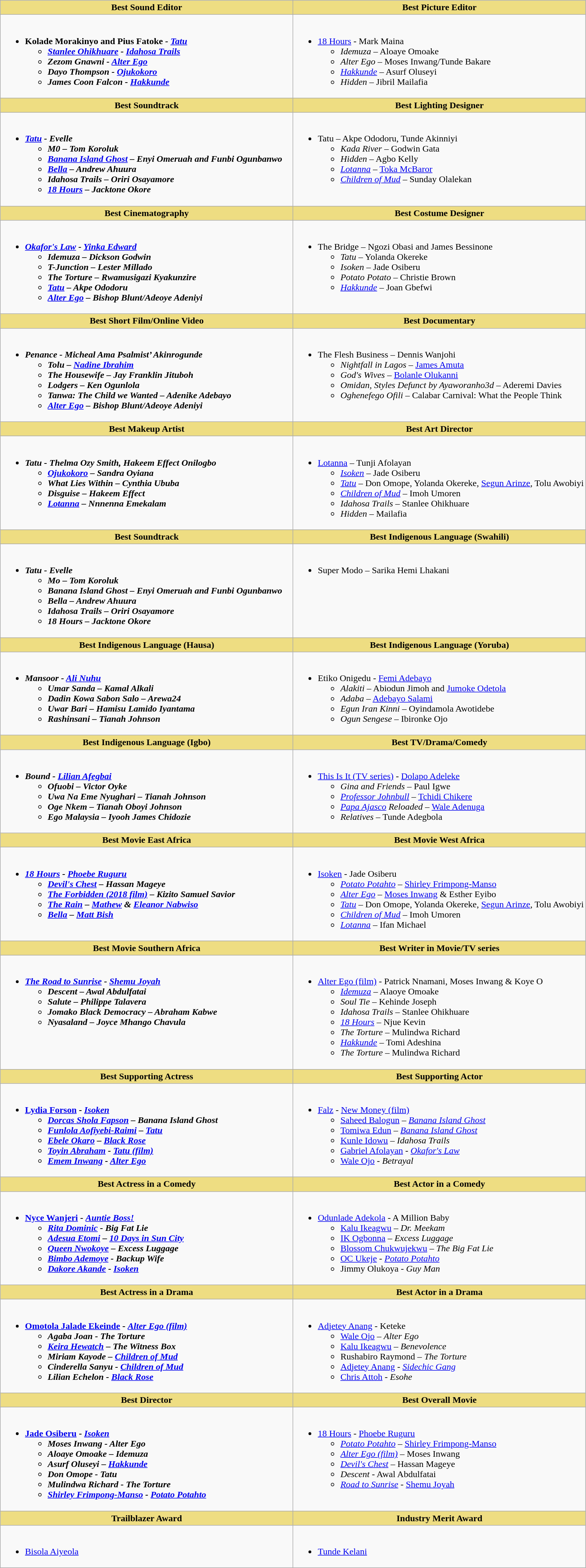<table class="wikitable">
<tr>
<th style="background:#EEDD82; width:50%">Best Sound Editor</th>
<th style="background:#EEDD82; width:50%">Best Picture Editor</th>
</tr>
<tr>
<td valign="top"><br><ul><li><strong>Kolade Morakinyo and Pius Fatoke<em> - <a href='#'>Tatu</a><strong><em><ul><li><a href='#'>Stanlee Ohikhuare</a> - </em><a href='#'>Idahosa Trails</a><em></li><li>Zezom Gnawni - </em><a href='#'>Alter Ego</a><em></li><li>Dayo Thompson - </em><a href='#'>Ojukokoro</a><em></li><li>James Coon Falcon - </em><a href='#'>Hakkunde</a><em></li></ul></li></ul></td>
<td valign="top"><br><ul><li></em></strong><a href='#'>18 Hours</a></em> - Mark Maina</strong><ul><li><em>Idemuza</em> – Aloaye Omoake</li><li><em>Alter Ego</em> – Moses Inwang/Tunde Bakare</li><li><em><a href='#'>Hakkunde</a></em> – Asurf Oluseyi</li><li><em>Hidden</em> – Jibril Mailafia</li></ul></li></ul></td>
</tr>
<tr>
<th style="background:#EEDD82; width:50%">Best Soundtrack</th>
<th style="background:#EEDD82; width:50%">Best Lighting Designer</th>
</tr>
<tr>
<td valign="top"><br><ul><li><strong><em><a href='#'>Tatu</a><em> - Evelle<strong><ul><li></em>M0<em> – Tom Koroluk</li><li></em><a href='#'>Banana Island Ghost</a><em> – Enyi Omeruah and Funbi Ogunbanwo</li><li></em><a href='#'>Bella</a><em> – Andrew Ahuura</li><li></em>Idahosa Trails<em> – Oriri Osayamore</li><li></em><a href='#'>18 Hours</a><em> – Jacktone Okore</li></ul></li></ul></td>
<td valign="top"><br><ul><li></em></strong>Tatu</em> – Akpe Ododoru, Tunde Akinniyi</strong><ul><li><em>Kada River</em> – Godwin Gata</li><li><em>Hidden</em> – Agbo Kelly</li><li><em><a href='#'>Lotanna</a></em> – <a href='#'>Toka McBaror</a></li><li><em><a href='#'>Children of Mud</a></em> – Sunday Olalekan</li></ul></li></ul></td>
</tr>
<tr>
<th style="background:#EEDD82; width:50%">Best Cinematography</th>
<th style="background:#EEDD82; width:50%">Best Costume Designer</th>
</tr>
<tr>
<td valign="top"><br><ul><li><strong><em><a href='#'>Okafor's Law</a><em> - <a href='#'>Yinka Edward</a><strong><ul><li></em>Idemuza<em> – Dickson Godwin</li><li></em>T-Junction<em> – Lester Millado</li><li></em>The Torture<em> – Rwamusigazi Kyakunzire</li><li></em><a href='#'>Tatu</a><em> – Akpe Ododoru</li><li></em><a href='#'>Alter Ego</a><em> – Bishop Blunt/Adeoye Adeniyi</li></ul></li></ul></td>
<td valign="top"><br><ul><li></em></strong>The Bridge</em> – Ngozi Obasi and James Bessinone</strong><ul><li><em>Tatu</em> – Yolanda Okereke</li><li><em>Isoken</em> – Jade Osiberu</li><li><em>Potato Potato</em> – Christie Brown</li><li><em><a href='#'>Hakkunde</a></em> – Joan Gbefwi</li></ul></li></ul></td>
</tr>
<tr>
<th style="background:#EEDD82; width:50%">Best Short Film/Online Video</th>
<th style="background:#EEDD82; width:50%">Best Documentary</th>
</tr>
<tr>
<td valign="top"><br><ul><li><strong><em>Penance<em> - Micheal Ama Psalmist’ Akinrogunde<strong><ul><li></em>Tolu<em> – <a href='#'>Nadine Ibrahim</a></li><li></em>The Housewife<em> – Jay Franklin Jituboh</li><li></em>Lodgers<em> – Ken Ogunlola</li><li></em>Tanwa: The Child we Wanted<em> – Adenike Adebayo</li><li></em><a href='#'>Alter Ego</a><em> – Bishop Blunt/Adeoye Adeniyi</li></ul></li></ul></td>
<td valign="top"><br><ul><li></em></strong>The Flesh Business</em> – Dennis Wanjohi</strong><ul><li><em>Nightfall in Lagos</em> – <a href='#'>James Amuta</a></li><li><em>God's Wives</em> – <a href='#'>Bolanle Olukanni</a></li><li><em>Omidan, Styles Defunct by Ayaworanho3d</em> – Aderemi Davies</li><li><em>Oghenefego Ofili</em> – Calabar Carnival: What the People Think</li></ul></li></ul></td>
</tr>
<tr>
<th style="background:#EEDD82; width:50%">Best Makeup Artist</th>
<th style="background:#EEDD82; width:50%">Best Art Director</th>
</tr>
<tr>
<td valign="top"><br><ul><li><strong><em>Tatu<em> - Thelma Ozy Smith, Hakeem Effect Onilogbo<strong><ul><li></em><a href='#'>Ojukokoro</a><em> – Sandra Oyiana</li><li></em>What Lies Within<em> – Cynthia Ububa</li><li></em>Disguise<em> – Hakeem Effect</li><li></em><a href='#'>Lotanna</a><em> – Nnnenna Emekalam</li></ul></li></ul></td>
<td valign="top"><br><ul><li></em></strong><a href='#'>Lotanna</a></em> – Tunji Afolayan</strong><ul><li><em><a href='#'>Isoken</a></em> – Jade Osiberu</li><li><em><a href='#'>Tatu</a></em> – Don Omope, Yolanda Okereke, <a href='#'>Segun Arinze</a>, Tolu Awobiyi</li><li><em><a href='#'>Children of Mud</a></em> – Imoh Umoren</li><li><em>Idahosa Trails</em> – Stanlee Ohikhuare</li><li><em>Hidden</em> – Mailafia</li></ul></li></ul></td>
</tr>
<tr>
<th style="background:#EEDD82; width:50%">Best Soundtrack</th>
<th style="background:#EEDD82; width:50%">Best Indigenous Language (Swahili)</th>
</tr>
<tr>
<td valign="top"><br><ul><li><strong><em>Tatu<em> - Evelle<strong><ul><li></em>Mo<em> – Tom Koroluk</li><li></em>Banana Island Ghost<em> – Enyi Omeruah and Funbi Ogunbanwo</li><li></em>Bella<em> – Andrew Ahuura</li><li></em>Idahosa Trails<em> – Oriri Osayamore</li><li></em>18 Hours<em> – Jacktone Okore</li></ul></li></ul></td>
<td valign="top"><br><ul><li></em></strong>Super Modo</em> – Sarika Hemi Lhakani</strong></li></ul></td>
</tr>
<tr>
<th style="background:#EEDD82; width:50%">Best Indigenous Language (Hausa)</th>
<th style="background:#EEDD82; width:50%">Best Indigenous Language (Yoruba)</th>
</tr>
<tr>
<td valign="top"><br><ul><li><strong><em>Mansoor<em> - <a href='#'>Ali Nuhu</a><strong><ul><li></em>Umar Sanda<em> – Kamal Alkali</li><li></em>Dadin Kowa Sabon Salo<em> – Arewa24</li><li></em>Uwar Bari<em> – Hamisu Lamido Iyantama</li><li></em>Rashinsani<em> – Tianah Johnson</li></ul></li></ul></td>
<td valign="top"><br><ul><li></em></strong>Etiko Onigedu</em> - <a href='#'>Femi Adebayo</a></strong><ul><li><em>Alakiti</em> – Abiodun Jimoh and <a href='#'>Jumoke Odetola</a></li><li><em>Adaba</em> – <a href='#'>Adebayo Salami</a></li><li><em>Egun Iran Kinni</em> – Oyindamola Awotidebe</li><li><em>Ogun Sengese</em> – Ibironke Ojo</li></ul></li></ul></td>
</tr>
<tr>
<th style="background:#EEDD82; width:50%">Best Indigenous Language (Igbo)</th>
<th style="background:#EEDD82; width:50%">Best TV/Drama/Comedy</th>
</tr>
<tr>
<td valign="top"><br><ul><li><strong><em>Bound<em> - <a href='#'>Lilian Afegbai</a><strong><ul><li></em>Ofuobi<em> – Victor Oyke</li><li></em>Uwa Na Eme Nyughari<em> – Tianah Johnson</li><li></em>Oge Nkem<em> – Tianah Oboyi Johnson</li><li></em>Ego Malaysia<em> – Iyooh James Chidozie</li></ul></li></ul></td>
<td valign="top"><br><ul><li></em></strong><a href='#'>This Is It (TV series)</a></em> - <a href='#'>Dolapo Adeleke</a></strong><ul><li><em>Gina and Friends</em> – Paul Igwe</li><li><em><a href='#'>Professor Johnbull</a></em> – <a href='#'>Tchidi Chikere</a></li><li><em><a href='#'>Papa Ajasco</a> Reloaded</em> – <a href='#'>Wale Adenuga</a></li><li><em>Relatives</em> – Tunde Adegbola</li></ul></li></ul></td>
</tr>
<tr>
<th style="background:#EEDD82; width:50%">Best Movie East Africa</th>
<th style="background:#EEDD82; width:50%">Best Movie West Africa</th>
</tr>
<tr>
<td valign="top"><br><ul><li><strong><em><a href='#'>18 Hours</a><em> - <a href='#'>Phoebe Ruguru</a><strong><ul><li></em><a href='#'>Devil's Chest</a><em> – Hassan Mageye</li><li></em><a href='#'>The Forbidden (2018 film)</a><em> – Kizito Samuel Savior</li><li></em><a href='#'>The Rain</a><em> – <a href='#'>Mathew</a> & <a href='#'>Eleanor Nabwiso</a></li><li></em><a href='#'>Bella</a><em> – <a href='#'>Matt Bish</a></li></ul></li></ul></td>
<td valign="top"><br><ul><li></em></strong><a href='#'>Isoken</a></em> - Jade Osiberu</strong><ul><li><em><a href='#'>Potato Potahto</a></em> – <a href='#'>Shirley Frimpong-Manso</a></li><li><em><a href='#'>Alter Ego</a></em> – <a href='#'>Moses Inwang</a> & Esther Eyibo</li><li><em><a href='#'>Tatu</a></em> – Don Omope, Yolanda Okereke, <a href='#'>Segun Arinze</a>, Tolu Awobiyi</li><li><em><a href='#'>Children of Mud</a></em> – Imoh Umoren</li><li><em><a href='#'>Lotanna</a></em> – Ifan Michael</li></ul></li></ul></td>
</tr>
<tr>
<th style="background:#EEDD82; width:50%">Best Movie Southern Africa</th>
<th style="background:#EEDD82; width:50%">Best Writer in Movie/TV series</th>
</tr>
<tr>
<td valign="top"><br><ul><li><strong><em><a href='#'>The Road to Sunrise</a><em> - <a href='#'>Shemu Joyah</a><strong><ul><li></em>Descent<em> – Awal Abdulfatai</li><li></em>Salute<em> – Philippe Talavera</li><li></em>Jomako Black Democracy<em> – Abraham Kabwe</li><li></em>Nyasaland<em> – Joyce Mhango Chavula</li></ul></li></ul></td>
<td valign="top"><br><ul><li></em></strong><a href='#'>Alter Ego (film)</a></em> - Patrick Nnamani, Moses Inwang & Koye O</strong><ul><li><em><a href='#'>Idemuza</a></em> – Alaoye Omoake</li><li><em>Soul Tie</em> – Kehinde Joseph</li><li><em>Idahosa Trails</em> – Stanlee Ohikhuare</li><li><em><a href='#'>18 Hours</a></em> – Njue Kevin</li><li><em>The Torture</em> – Mulindwa Richard</li><li><em><a href='#'>Hakkunde</a></em> – Tomi Adeshina</li><li><em>The Torture</em> – Mulindwa Richard</li></ul></li></ul></td>
</tr>
<tr>
<th style="background:#EEDD82; width:50%">Best Supporting Actress</th>
<th style="background:#EEDD82; width:50%">Best Supporting Actor</th>
</tr>
<tr>
<td valign="top"><br><ul><li><strong><a href='#'>Lydia Forson</a> - <em><a href='#'>Isoken</a><strong><em><ul><li><a href='#'>Dorcas Shola Fapson</a> – </em>Banana Island Ghost<em></li><li><a href='#'>Funlola Aofiyebi-Raimi</a> – </em><a href='#'>Tatu</a><em></li><li><a href='#'>Ebele Okaro</a> – </em><a href='#'>Black Rose</a><em></li><li><a href='#'>Toyin Abraham</a> - </em><a href='#'>Tatu (film)</a><em></li><li><a href='#'>Emem Inwang</a> - </em><a href='#'>Alter Ego</a><em></li></ul></li></ul></td>
<td valign="top"><br><ul><li></strong><a href='#'>Falz</a> - </em><a href='#'>New Money (film)</a></em></strong><ul><li><a href='#'>Saheed Balogun</a> – <em><a href='#'>Banana Island Ghost</a></em></li><li><a href='#'>Tomiwa Edun</a> – <em><a href='#'>Banana Island Ghost</a></em></li><li><a href='#'>Kunle Idowu</a> – <em>Idahosa Trails</em></li><li><a href='#'>Gabriel Afolayan</a> - <em><a href='#'>Okafor's Law</a></em></li><li><a href='#'>Wale Ojo</a> - <em>Betrayal</em></li></ul></li></ul></td>
</tr>
<tr>
<th style="background:#EEDD82; width:50%">Best Actress in a Comedy</th>
<th style="background:#EEDD82; width:50%">Best Actor in a Comedy</th>
</tr>
<tr>
<td valign="top"><br><ul><li><strong><a href='#'>Nyce Wanjeri</a> - <em><a href='#'>Auntie Boss!</a><strong><em><ul><li><a href='#'>Rita Dominic</a> - </em>Big Fat Lie<em></li><li><a href='#'>Adesua Etomi</a> – </em><a href='#'>10 Days in Sun City</a><em></li><li><a href='#'>Queen Nwokoye</a> – </em>Excess Luggage<em></li><li><a href='#'>Bimbo Ademoye</a> - </em>Backup Wife<em></li><li><a href='#'>Dakore Akande</a> - </em><a href='#'>Isoken</a><em></li></ul></li></ul></td>
<td valign="top"><br><ul><li></strong><a href='#'>Odunlade Adekola</a> - </em>A Million Baby</em></strong><ul><li><a href='#'>Kalu Ikeagwu</a> – <em>Dr. Meekam</em></li><li><a href='#'>IK Ogbonna</a> – <em>Excess Luggage</em></li><li><a href='#'>Blossom Chukwujekwu</a> – <em>The Big Fat Lie</em></li><li><a href='#'>OC Ukeje</a> - <em><a href='#'>Potato Potahto</a></em></li><li>Jimmy Olukoya - <em>Guy Man</em></li></ul></li></ul></td>
</tr>
<tr>
<th style="background:#EEDD82; width:50%">Best Actress in a Drama</th>
<th style="background:#EEDD82; width:50%">Best Actor in a Drama</th>
</tr>
<tr>
<td valign="top"><br><ul><li><strong><a href='#'>Omotola Jalade Ekeinde</a> - <em><a href='#'>Alter Ego (film)</a><strong><em><ul><li>Agaba Joan - </em>The Torture<em></li><li><a href='#'>Keira Hewatch</a> – </em>The Witness Box<em></li><li>Miriam Kayode – </em><a href='#'>Children of Mud</a><em></li><li>Cinderella Sanyu - </em><a href='#'>Children of Mud</a><em></li><li>Lilian Echelon - </em><a href='#'>Black Rose</a><em></li></ul></li></ul></td>
<td valign="top"><br><ul><li></strong><a href='#'>Adjetey Anang</a> - </em>Keteke</em></strong><ul><li><a href='#'>Wale Ojo</a> – <em>Alter Ego</em></li><li><a href='#'>Kalu Ikeagwu</a> – <em>Benevolence</em></li><li>Rushabiro Raymond – <em>The Torture</em></li><li><a href='#'>Adjetey Anang</a> - <em><a href='#'>Sidechic Gang</a></em></li><li><a href='#'>Chris Attoh</a> - <em>Esohe</em></li></ul></li></ul></td>
</tr>
<tr>
<th style="background:#EEDD82; width:50%">Best Director</th>
<th style="background:#EEDD82; width:50%">Best Overall Movie</th>
</tr>
<tr>
<td valign="top"><br><ul><li><strong><a href='#'>Jade Osiberu</a> - <em><a href='#'>Isoken</a><strong><em><ul><li>Moses Inwang - </em>Alter Ego<em></li><li>Aloaye Omoake – </em>Idemuza<em></li><li>Asurf Oluseyi – </em><a href='#'>Hakkunde</a><em></li><li>Don Omope - </em>Tatu<em></li><li>Mulindwa Richard - </em>The Torture<em></li><li><a href='#'>Shirley Frimpong-Manso</a> - </em><a href='#'>Potato Potahto</a><em></li></ul></li></ul></td>
<td valign="top"><br><ul><li></em></strong><a href='#'>18 Hours</a></em> - <a href='#'>Phoebe Ruguru</a></strong><ul><li><em><a href='#'>Potato Potahto</a></em> – <a href='#'>Shirley Frimpong-Manso</a></li><li><em><a href='#'>Alter Ego (film)</a></em> – Moses Inwang</li><li><em><a href='#'>Devil's Chest</a></em> – Hassan Mageye</li><li><em>Descent</em> - Awal Abdulfatai</li><li><em><a href='#'>Road to Sunrise</a></em> - <a href='#'>Shemu Joyah</a></li></ul></li></ul></td>
</tr>
<tr>
<th style="background:#EEDD82; width:50%">Trailblazer Award</th>
<th style="background:#EEDD82; width:50%">Industry Merit Award</th>
</tr>
<tr>
<td valign="top"><br><ul><li><a href='#'>Bisola Aiyeola</a></li></ul></td>
<td valign="top"><br><ul><li><a href='#'>Tunde Kelani</a></li></ul></td>
</tr>
</table>
